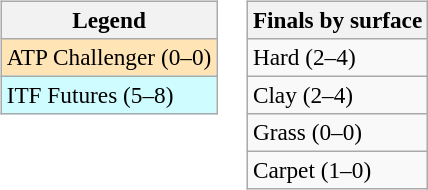<table>
<tr valign=top>
<td><br><table class=wikitable style=font-size:97%>
<tr>
<th>Legend</th>
</tr>
<tr bgcolor=moccasin>
<td>ATP Challenger (0–0)</td>
</tr>
<tr bgcolor=cffcff>
<td>ITF Futures (5–8)</td>
</tr>
</table>
</td>
<td><br><table class=wikitable style=font-size:97%>
<tr>
<th>Finals by surface</th>
</tr>
<tr>
<td>Hard (2–4)</td>
</tr>
<tr>
<td>Clay (2–4)</td>
</tr>
<tr>
<td>Grass (0–0)</td>
</tr>
<tr>
<td>Carpet (1–0)</td>
</tr>
</table>
</td>
</tr>
</table>
